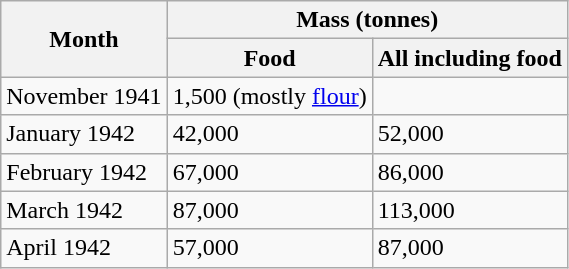<table class="wikitable floatright">
<tr>
<th rowspan="2">Month</th>
<th colspan="2">Mass (tonnes)</th>
</tr>
<tr>
<th>Food</th>
<th>All including food</th>
</tr>
<tr>
<td>November 1941</td>
<td>1,500 (mostly <a href='#'>flour</a>)</td>
<td></td>
</tr>
<tr>
<td>January 1942</td>
<td>42,000</td>
<td>52,000</td>
</tr>
<tr>
<td>February 1942</td>
<td>67,000</td>
<td>86,000</td>
</tr>
<tr>
<td>March 1942</td>
<td>87,000</td>
<td>113,000</td>
</tr>
<tr>
<td>April 1942</td>
<td>57,000</td>
<td>87,000</td>
</tr>
</table>
